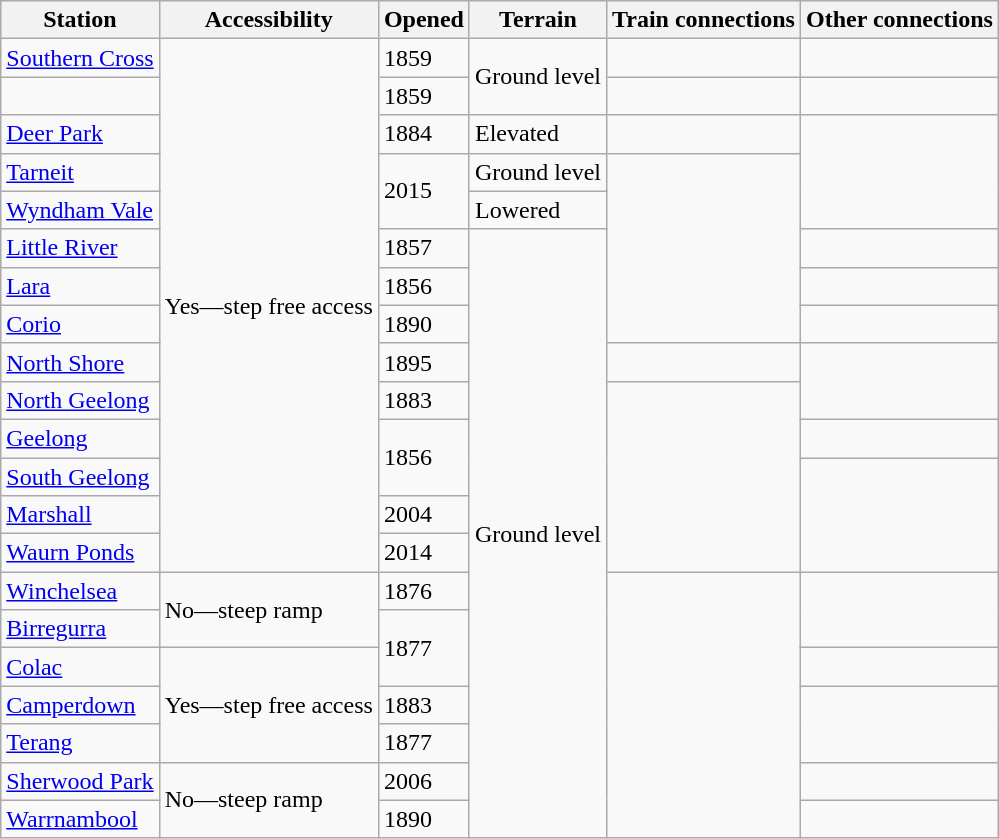<table class="wikitable">
<tr>
<th>Station</th>
<th>Accessibility</th>
<th>Opened</th>
<th>Terrain</th>
<th>Train connections</th>
<th>Other connections</th>
</tr>
<tr>
<td><a href='#'>Southern Cross</a></td>
<td rowspan="14">Yes—step free access</td>
<td>1859</td>
<td rowspan="2">Ground level</td>
<td></td>
<td>   </td>
</tr>
<tr>
<td></td>
<td>1859</td>
<td></td>
<td> </td>
</tr>
<tr>
<td><a href='#'>Deer Park</a></td>
<td>1884</td>
<td>Elevated</td>
<td></td>
<td rowspan="3"></td>
</tr>
<tr>
<td><a href='#'>Tarneit</a></td>
<td rowspan="2">2015</td>
<td>Ground level</td>
<td rowspan="5"></td>
</tr>
<tr>
<td><a href='#'>Wyndham Vale</a></td>
<td>Lowered</td>
</tr>
<tr>
<td><a href='#'>Little River</a></td>
<td>1857</td>
<td rowspan="16">Ground level</td>
<td></td>
</tr>
<tr>
<td><a href='#'>Lara</a></td>
<td>1856</td>
<td></td>
</tr>
<tr>
<td><a href='#'>Corio</a></td>
<td>1890</td>
<td></td>
</tr>
<tr>
<td><a href='#'>North Shore</a></td>
<td>1895</td>
<td></td>
<td rowspan="2"></td>
</tr>
<tr>
<td><a href='#'>North Geelong</a></td>
<td>1883</td>
<td rowspan="5"></td>
</tr>
<tr>
<td><a href='#'>Geelong</a></td>
<td rowspan="2">1856</td>
<td> </td>
</tr>
<tr>
<td><a href='#'>South Geelong</a></td>
<td rowspan="3"></td>
</tr>
<tr>
<td><a href='#'>Marshall</a></td>
<td>2004</td>
</tr>
<tr>
<td><a href='#'>Waurn Ponds</a></td>
<td>2014</td>
</tr>
<tr>
<td><a href='#'>Winchelsea</a></td>
<td rowspan="2">No—steep ramp</td>
<td>1876</td>
<td rowspan="7"></td>
<td rowspan="2"></td>
</tr>
<tr>
<td><a href='#'>Birregurra</a></td>
<td rowspan="2">1877</td>
</tr>
<tr>
<td><a href='#'>Colac</a></td>
<td rowspan="3">Yes—step free access</td>
<td></td>
</tr>
<tr>
<td><a href='#'>Camperdown</a></td>
<td>1883</td>
<td rowspan="2"></td>
</tr>
<tr>
<td><a href='#'>Terang</a></td>
<td>1877</td>
</tr>
<tr>
<td><a href='#'>Sherwood Park</a></td>
<td rowspan="2">No—steep ramp</td>
<td>2006</td>
<td></td>
</tr>
<tr>
<td><a href='#'>Warrnambool</a></td>
<td>1890</td>
<td> </td>
</tr>
</table>
